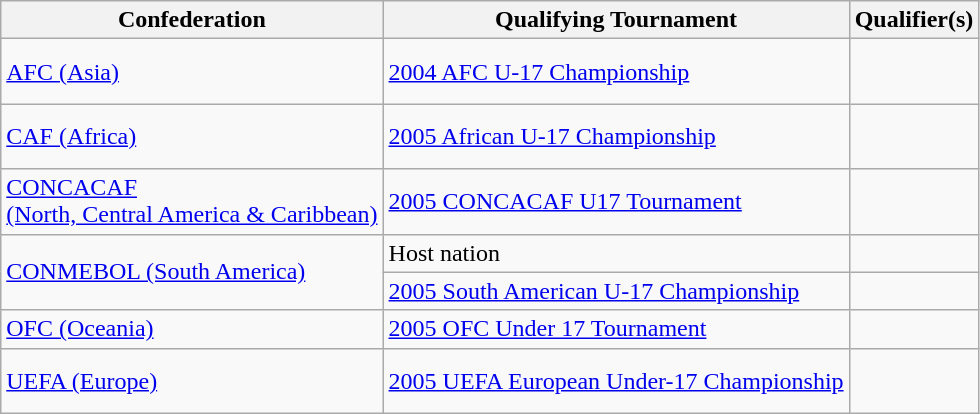<table class=wikitable>
<tr>
<th>Confederation</th>
<th>Qualifying Tournament</th>
<th>Qualifier(s)</th>
</tr>
<tr>
<td><a href='#'>AFC (Asia)</a></td>
<td><a href='#'>2004 AFC U-17 Championship</a></td>
<td><br><br></td>
</tr>
<tr>
<td><a href='#'>CAF (Africa)</a></td>
<td><a href='#'>2005 African U-17 Championship</a></td>
<td><br><br></td>
</tr>
<tr>
<td><a href='#'>CONCACAF<br>(North, Central America & Caribbean)</a></td>
<td><a href='#'>2005 CONCACAF U17 Tournament</a></td>
<td><br><br></td>
</tr>
<tr>
<td rowspan=2><a href='#'>CONMEBOL (South America)</a></td>
<td>Host nation</td>
<td></td>
</tr>
<tr>
<td><a href='#'>2005 South American U-17 Championship</a></td>
<td><br></td>
</tr>
<tr>
<td><a href='#'>OFC (Oceania)</a></td>
<td><a href='#'>2005 OFC Under 17 Tournament</a></td>
<td></td>
</tr>
<tr>
<td><a href='#'>UEFA (Europe)</a></td>
<td><a href='#'>2005 UEFA European Under-17 Championship</a></td>
<td><br><br></td>
</tr>
</table>
